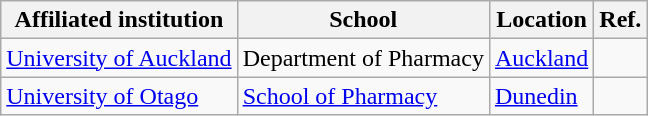<table class="wikitable sortable">
<tr>
<th>Affiliated institution</th>
<th>School</th>
<th>Location</th>
<th>Ref.</th>
</tr>
<tr>
<td><a href='#'>University of Auckland</a></td>
<td>Department of Pharmacy</td>
<td><a href='#'>Auckland</a></td>
<td></td>
</tr>
<tr>
<td><a href='#'>University of Otago</a></td>
<td><a href='#'>School of Pharmacy</a></td>
<td><a href='#'>Dunedin</a></td>
<td></td>
</tr>
</table>
